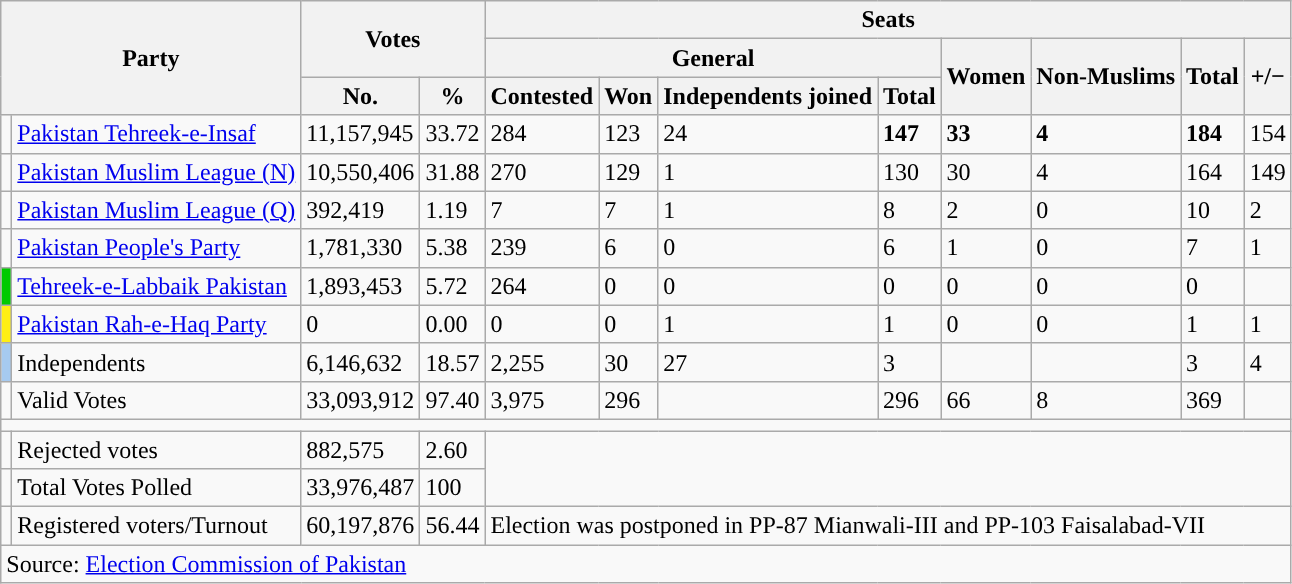<table class="wikitable">
<tr>
<th colspan="2" rowspan="3">Party</th>
<th colspan="2" rowspan="2">Votes</th>
<th colspan="8">Seats</th>
</tr>
<tr>
<th colspan="4">General</th>
<th rowspan="2">Women</th>
<th rowspan="2">Non-Muslims</th>
<th rowspan="2">Total</th>
<th rowspan="2"><strong>+/−</strong></th>
</tr>
<tr>
<th>No.</th>
<th>%</th>
<th>Contested</th>
<th>Won</th>
<th>Independents joined</th>
<th>Total</th>
</tr>
<tr>
<td></td>
<td><a href='#'>Pakistan Tehreek-e-Insaf</a></td>
<td>11,157,945</td>
<td>33.72</td>
<td>284</td>
<td>123</td>
<td>24</td>
<td><strong>147</strong></td>
<td><strong>33</strong></td>
<td><strong>4</strong></td>
<td><strong>184</strong></td>
<td>154</td>
</tr>
<tr>
<td></td>
<td><a href='#'>Pakistan Muslim League (N)</a></td>
<td>10,550,406</td>
<td>31.88</td>
<td>270</td>
<td>129</td>
<td>1</td>
<td>130</td>
<td>30</td>
<td>4</td>
<td>164</td>
<td>149</td>
</tr>
<tr>
<td></td>
<td><a href='#'>Pakistan Muslim League (Q)</a></td>
<td>392,419</td>
<td>1.19</td>
<td>7</td>
<td>7</td>
<td>1</td>
<td>8</td>
<td>2</td>
<td>0</td>
<td>10</td>
<td>2</td>
</tr>
<tr>
<td></td>
<td><a href='#'>Pakistan People's Party</a></td>
<td>1,781,330</td>
<td>5.38</td>
<td>239</td>
<td>6</td>
<td>0</td>
<td>6</td>
<td>1</td>
<td>0</td>
<td>7</td>
<td>1</td>
</tr>
<tr>
<td style="color:inherit;background:#00ca00"></td>
<td><a href='#'>Tehreek-e-Labbaik Pakistan</a></td>
<td>1,893,453</td>
<td>5.72</td>
<td>264</td>
<td>0</td>
<td>0</td>
<td>0</td>
<td>0</td>
<td>0</td>
<td>0</td>
<td></td>
</tr>
<tr>
<td style="color:inherit;background:#ffef14"></td>
<td><a href='#'>Pakistan Rah-e-Haq Party</a></td>
<td>0</td>
<td>0.00</td>
<td>0</td>
<td>0</td>
<td>1</td>
<td>1</td>
<td>0</td>
<td>0</td>
<td>1</td>
<td>1</td>
</tr>
<tr>
<td style="color:inherit;background:#a6caf0"></td>
<td>Independents</td>
<td>6,146,632</td>
<td>18.57</td>
<td>2,255</td>
<td>30</td>
<td>27</td>
<td>3</td>
<td></td>
<td></td>
<td>3</td>
<td>4</td>
</tr>
<tr class="sortbottom">
<td></td>
<td>Valid Votes</td>
<td>33,093,912</td>
<td>97.40</td>
<td>3,975</td>
<td>296</td>
<td></td>
<td>296</td>
<td>66</td>
<td>8</td>
<td>369</td>
<td></td>
</tr>
<tr>
<td colspan="12"></td>
</tr>
<tr>
<td></td>
<td>Rejected votes</td>
<td>882,575</td>
<td>2.60</td>
<td colspan="8" rowspan="2"></td>
</tr>
<tr>
<td></td>
<td>Total Votes Polled</td>
<td>33,976,487</td>
<td>100</td>
</tr>
<tr>
<td></td>
<td>Registered voters/Turnout</td>
<td>60,197,876</td>
<td>56.44</td>
<td colspan="8">Election was postponed in PP-87 Mianwali-III and PP-103 Faisalabad-VII</td>
</tr>
<tr class="sortbottom">
<td colspan="12">Source: <a href='#'>Election Commission of Pakistan</a></td>
</tr>
</table>
